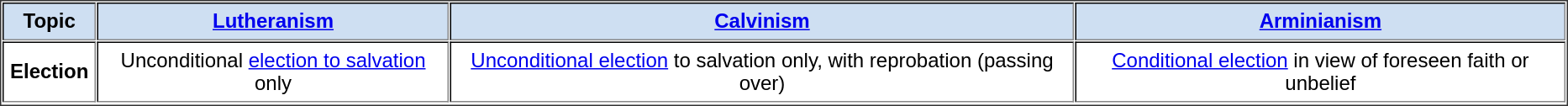<table border="2" cellpadding="5" cellspacing="1" style="width: ; margin-bottom: 1em; text-align: center; border: 1px solid #333333; font-family: Arial; margin: 0 10px 0 10px;">
<tr style="background-color: #CEDFF2">
<th>Topic</th>
<th><a href='#'>Lutheranism</a></th>
<th><a href='#'>Calvinism</a></th>
<th><a href='#'>Arminianism</a></th>
</tr>
<tr>
<td><strong>Election</strong></td>
<td>Unconditional <a href='#'>election to salvation</a> only</td>
<td><a href='#'>Unconditional election</a> to salvation only, with reprobation (passing over)</td>
<td><a href='#'>Conditional election</a> in view of foreseen faith or unbelief</td>
</tr>
<tr>
</tr>
</table>
